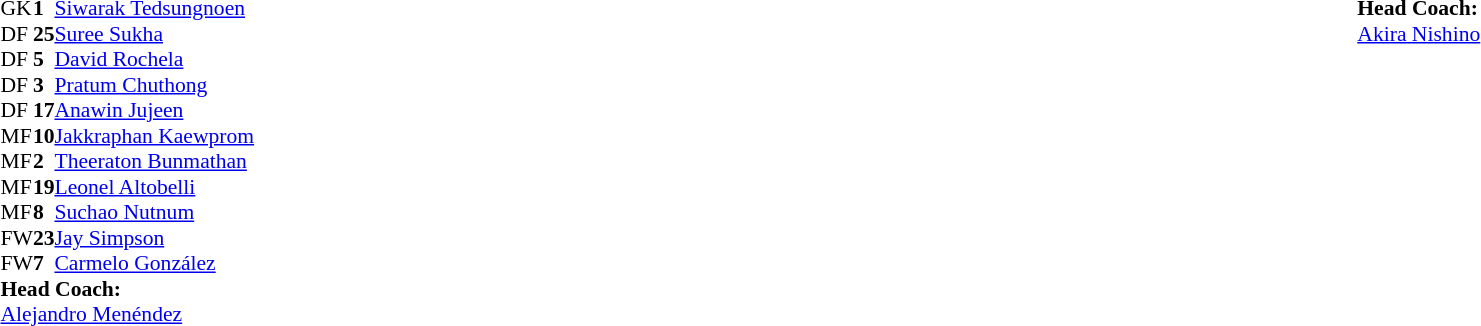<table style="width:100%">
<tr>
<td style="vertical-align:top; width:50%"><br><table style="font-size: 90%" cellspacing="0" cellpadding="0">
<tr>
<td>GK</td>
<td><strong>1</strong></td>
<td> <a href='#'>Siwarak Tedsungnoen</a></td>
</tr>
<tr>
<td>DF</td>
<td><strong>25</strong></td>
<td> <a href='#'>Suree Sukha</a></td>
</tr>
<tr>
<td>DF</td>
<td><strong>5</strong></td>
<td> <a href='#'>David Rochela</a></td>
</tr>
<tr>
<td>DF</td>
<td><strong>3</strong></td>
<td> <a href='#'>Pratum Chuthong</a></td>
</tr>
<tr>
<td>DF</td>
<td><strong>17</strong></td>
<td> <a href='#'>Anawin Jujeen</a></td>
</tr>
<tr>
<td>MF</td>
<td><strong>10</strong></td>
<td> <a href='#'>Jakkraphan Kaewprom</a></td>
</tr>
<tr>
<td>MF</td>
<td><strong>2</strong></td>
<td> <a href='#'>Theeraton Bunmathan</a></td>
</tr>
<tr>
<td>MF</td>
<td><strong>19</strong></td>
<td> <a href='#'>Leonel Altobelli</a></td>
</tr>
<tr>
<td>MF</td>
<td><strong>8</strong></td>
<td> <a href='#'>Suchao Nutnum</a></td>
</tr>
<tr>
<td>FW</td>
<td><strong>23</strong></td>
<td> <a href='#'>Jay Simpson</a></td>
</tr>
<tr>
<td>FW</td>
<td><strong>7</strong></td>
<td> <a href='#'>Carmelo González</a></td>
</tr>
<tr>
<td colspan=3><strong>Head Coach:</strong></td>
</tr>
<tr>
<td colspan=4> <a href='#'>Alejandro Menéndez</a></td>
</tr>
</table>
</td>
<td style="vertical-align:top"></td>
<td style="vertical-align:top; width:50%"><br><table cellspacing="0" cellpadding="0" style="font-size:90%; margin:auto">
<tr>
<td colspan=3><strong>Head Coach:</strong></td>
</tr>
<tr>
<td colspan=4> <a href='#'>Akira Nishino</a></td>
</tr>
</table>
</td>
</tr>
</table>
